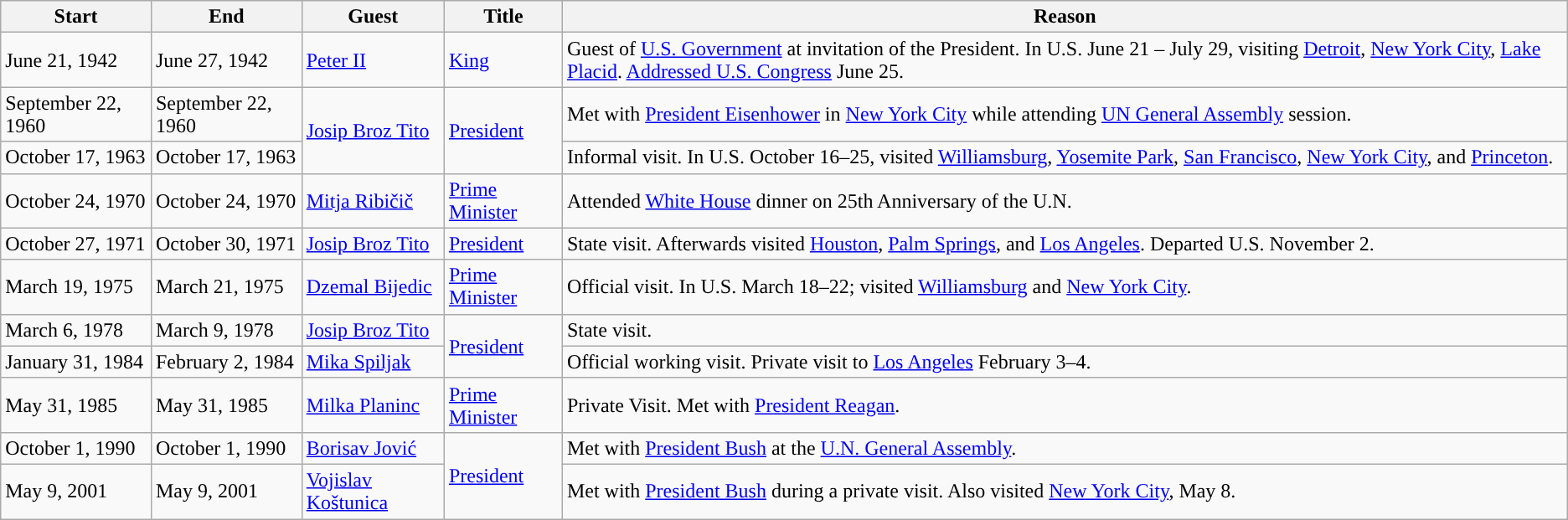<table class="wikitable sortable">
<tr>
<th>Start</th>
<th>End</th>
<th>Guest</th>
<th>Title</th>
<th>Reason</th>
</tr>
<tr>
<td>June 21, 1942</td>
<td>June 27, 1942</td>
<td><a href='#'>Peter II</a></td>
<td><a href='#'>King</a></td>
<td>Guest of <a href='#'>U.S. Government</a> at invitation of the President. In U.S. June 21 – July 29, visiting <a href='#'>Detroit</a>, <a href='#'>New York City</a>, <a href='#'>Lake Placid</a>. <a href='#'>Addressed U.S. Congress</a> June 25.</td>
</tr>
<tr>
<td>September 22, 1960</td>
<td>September 22, 1960</td>
<td rowspan=2><a href='#'>Josip Broz Tito</a></td>
<td rowspan=2><a href='#'>President</a></td>
<td>Met with <a href='#'>President Eisenhower</a> in <a href='#'>New York City</a> while attending <a href='#'>UN General Assembly</a> session.</td>
</tr>
<tr>
<td>October 17, 1963</td>
<td>October 17, 1963</td>
<td>Informal visit. In U.S. October 16–25, visited <a href='#'>Williamsburg</a>, <a href='#'>Yosemite Park</a>, <a href='#'>San Francisco</a>, <a href='#'>New York City</a>, and <a href='#'>Princeton</a>.</td>
</tr>
<tr>
<td>October 24, 1970</td>
<td>October 24, 1970</td>
<td><a href='#'>Mitja Ribičič</a></td>
<td><a href='#'>Prime Minister</a></td>
<td>Attended <a href='#'>White House</a> dinner on 25th Anniversary of the U.N.</td>
</tr>
<tr>
<td>October 27, 1971</td>
<td>October 30, 1971</td>
<td><a href='#'>Josip Broz Tito</a></td>
<td><a href='#'>President</a></td>
<td>State visit. Afterwards visited <a href='#'>Houston</a>, <a href='#'>Palm Springs</a>, and <a href='#'>Los Angeles</a>. Departed U.S. November 2.</td>
</tr>
<tr>
<td>March 19, 1975</td>
<td>March 21, 1975</td>
<td><a href='#'>Dzemal Bijedic</a></td>
<td><a href='#'>Prime Minister</a></td>
<td>Official visit. In U.S. March 18–22; visited <a href='#'>Williamsburg</a> and <a href='#'>New York City</a>.</td>
</tr>
<tr>
<td>March 6, 1978</td>
<td>March 9, 1978</td>
<td><a href='#'>Josip Broz Tito</a></td>
<td rowspan=2><a href='#'>President</a></td>
<td>State visit.</td>
</tr>
<tr>
<td>January 31, 1984</td>
<td>February 2, 1984</td>
<td><a href='#'>Mika Spiljak</a></td>
<td>Official working visit. Private visit to <a href='#'>Los Angeles</a> February 3–4.</td>
</tr>
<tr>
<td>May 31, 1985</td>
<td>May 31, 1985</td>
<td><a href='#'>Milka Planinc</a></td>
<td><a href='#'>Prime Minister</a></td>
<td>Private Visit. Met with <a href='#'>President Reagan</a>.</td>
</tr>
<tr>
<td>October 1, 1990</td>
<td>October 1, 1990</td>
<td><a href='#'>Borisav Jović</a></td>
<td rowspan=2><a href='#'>President</a></td>
<td>Met with <a href='#'>President Bush</a> at the <a href='#'>U.N. General Assembly</a>.</td>
</tr>
<tr>
<td>May 9, 2001</td>
<td>May 9, 2001</td>
<td><a href='#'>Vojislav Koštunica</a></td>
<td>Met with <a href='#'>President Bush</a> during a private visit. Also visited <a href='#'>New York City</a>, May 8.</td>
</tr>
</table>
